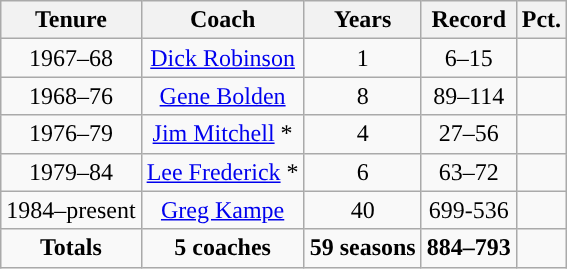<table class="wikitable" style="text-align:center">
<tr>
<th>Tenure</th>
<th>Coach</th>
<th>Years</th>
<th>Record</th>
<th>Pct.</th>
</tr>
<tr>
<td>1967–68</td>
<td><a href='#'>Dick Robinson</a></td>
<td>1</td>
<td>6–15</td>
<td></td>
</tr>
<tr>
<td>1968–76</td>
<td><a href='#'>Gene Bolden</a></td>
<td>8</td>
<td>89–114</td>
<td></td>
</tr>
<tr>
<td>1976–79</td>
<td><a href='#'>Jim Mitchell</a> *</td>
<td>4</td>
<td>27–56</td>
<td></td>
</tr>
<tr>
<td>1979–84</td>
<td><a href='#'>Lee Frederick</a> *</td>
<td>6</td>
<td>63–72</td>
<td></td>
</tr>
<tr>
<td>1984–present</td>
<td><a href='#'>Greg Kampe</a></td>
<td>40</td>
<td>699-536</td>
<td></td>
</tr>
<tr style="font-weight:bold; ">
<td>Totals</td>
<td>5 coaches</td>
<td>59 seasons</td>
<td>884–793</td>
<td></td>
</tr>
</table>
